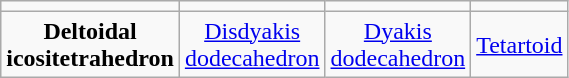<table class="wikitable" style="text-align: center;">
<tr>
<td></td>
<td></td>
<td></td>
<td></td>
</tr>
<tr>
<td><strong>Deltoidal<br>icositetrahedron</strong></td>
<td><a href='#'>Disdyakis<br>dodecahedron</a></td>
<td><a href='#'>Dyakis<br>dodecahedron</a></td>
<td><a href='#'>Tetartoid</a></td>
</tr>
</table>
